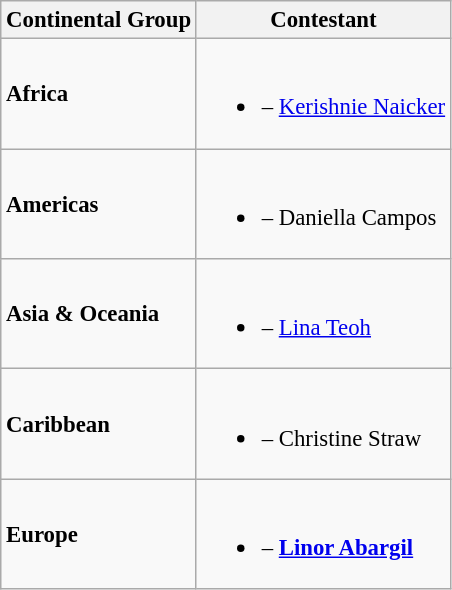<table class="wikitable sortable" style="font-size:95%;">
<tr>
<th>Continental Group</th>
<th>Contestant</th>
</tr>
<tr>
<td><strong>Africa</strong></td>
<td><br><ul><li> – <a href='#'>Kerishnie Naicker</a></li></ul></td>
</tr>
<tr>
<td><strong>Americas</strong></td>
<td><br><ul><li> – Daniella Campos</li></ul></td>
</tr>
<tr>
<td><strong>Asia & Oceania</strong></td>
<td><br><ul><li> – <a href='#'>Lina Teoh</a></li></ul></td>
</tr>
<tr>
<td><strong>Caribbean</strong></td>
<td><br><ul><li> – Christine Straw</li></ul></td>
</tr>
<tr>
<td><strong>Europe</strong></td>
<td><br><ul><li> – <strong><a href='#'>Linor Abargil</a></strong></li></ul></td>
</tr>
</table>
